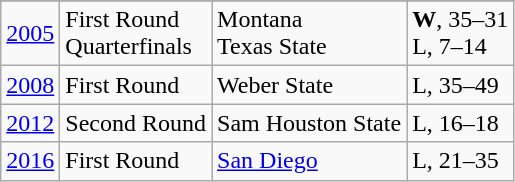<table class="wikitable">
<tr>
</tr>
<tr>
<td><a href='#'>2005</a></td>
<td>First Round<br>Quarterfinals</td>
<td>Montana<br>Texas State</td>
<td><strong>W</strong>, 35–31<br>L, 7–14</td>
</tr>
<tr>
<td><a href='#'>2008</a></td>
<td>First Round</td>
<td>Weber State</td>
<td>L, 35–49</td>
</tr>
<tr>
<td><a href='#'>2012</a></td>
<td>Second Round</td>
<td>Sam Houston State</td>
<td>L, 16–18</td>
</tr>
<tr>
<td><a href='#'>2016</a></td>
<td>First Round</td>
<td><a href='#'>San Diego</a></td>
<td>L, 21–35</td>
</tr>
</table>
